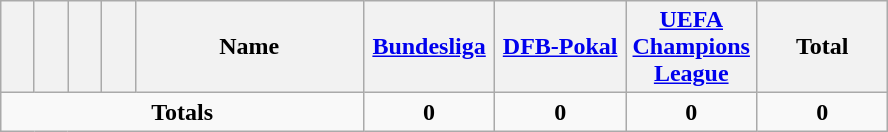<table class="wikitable" style="text-align:center">
<tr>
<th width=15></th>
<th width=15></th>
<th width=15></th>
<th width=15></th>
<th width=145>Name</th>
<th width=80><strong><a href='#'>Bundesliga</a></strong></th>
<th width=80><strong><a href='#'>DFB-Pokal</a></strong></th>
<th width=80><strong><a href='#'>UEFA Champions League</a></strong></th>
<th width=80>Total</th>
</tr>
<tr>
<td colspan=5><strong>Totals</strong></td>
<td><strong>0</strong></td>
<td><strong>0</strong></td>
<td><strong>0</strong></td>
<td><strong>0</strong></td>
</tr>
</table>
